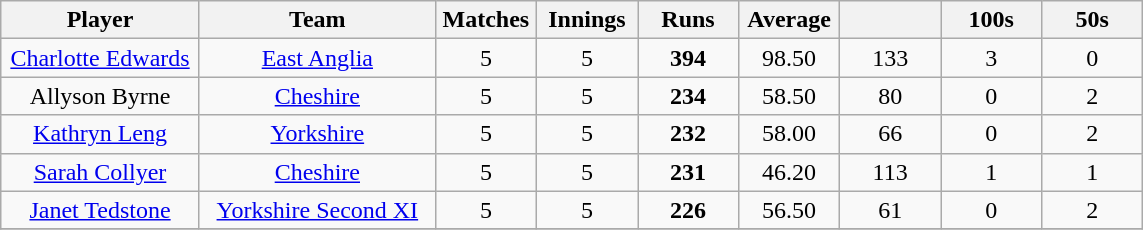<table class="wikitable" style="text-align:center;">
<tr>
<th width=125>Player</th>
<th width=150>Team</th>
<th width=60>Matches</th>
<th width=60>Innings</th>
<th width=60>Runs</th>
<th width=60>Average</th>
<th width=60></th>
<th width=60>100s</th>
<th width=60>50s</th>
</tr>
<tr>
<td><a href='#'>Charlotte Edwards</a></td>
<td><a href='#'>East Anglia</a></td>
<td>5</td>
<td>5</td>
<td><strong>394</strong></td>
<td>98.50</td>
<td>133</td>
<td>3</td>
<td>0</td>
</tr>
<tr>
<td>Allyson Byrne</td>
<td><a href='#'>Cheshire</a></td>
<td>5</td>
<td>5</td>
<td><strong>234</strong></td>
<td>58.50</td>
<td>80</td>
<td>0</td>
<td>2</td>
</tr>
<tr>
<td><a href='#'>Kathryn Leng</a></td>
<td><a href='#'>Yorkshire</a></td>
<td>5</td>
<td>5</td>
<td><strong>232</strong></td>
<td>58.00</td>
<td>66</td>
<td>0</td>
<td>2</td>
</tr>
<tr>
<td><a href='#'>Sarah Collyer</a></td>
<td><a href='#'>Cheshire</a></td>
<td>5</td>
<td>5</td>
<td><strong>231</strong></td>
<td>46.20</td>
<td>113</td>
<td>1</td>
<td>1</td>
</tr>
<tr>
<td><a href='#'>Janet Tedstone</a></td>
<td><a href='#'>Yorkshire Second XI</a></td>
<td>5</td>
<td>5</td>
<td><strong>226</strong></td>
<td>56.50</td>
<td>61</td>
<td>0</td>
<td>2</td>
</tr>
<tr>
</tr>
</table>
